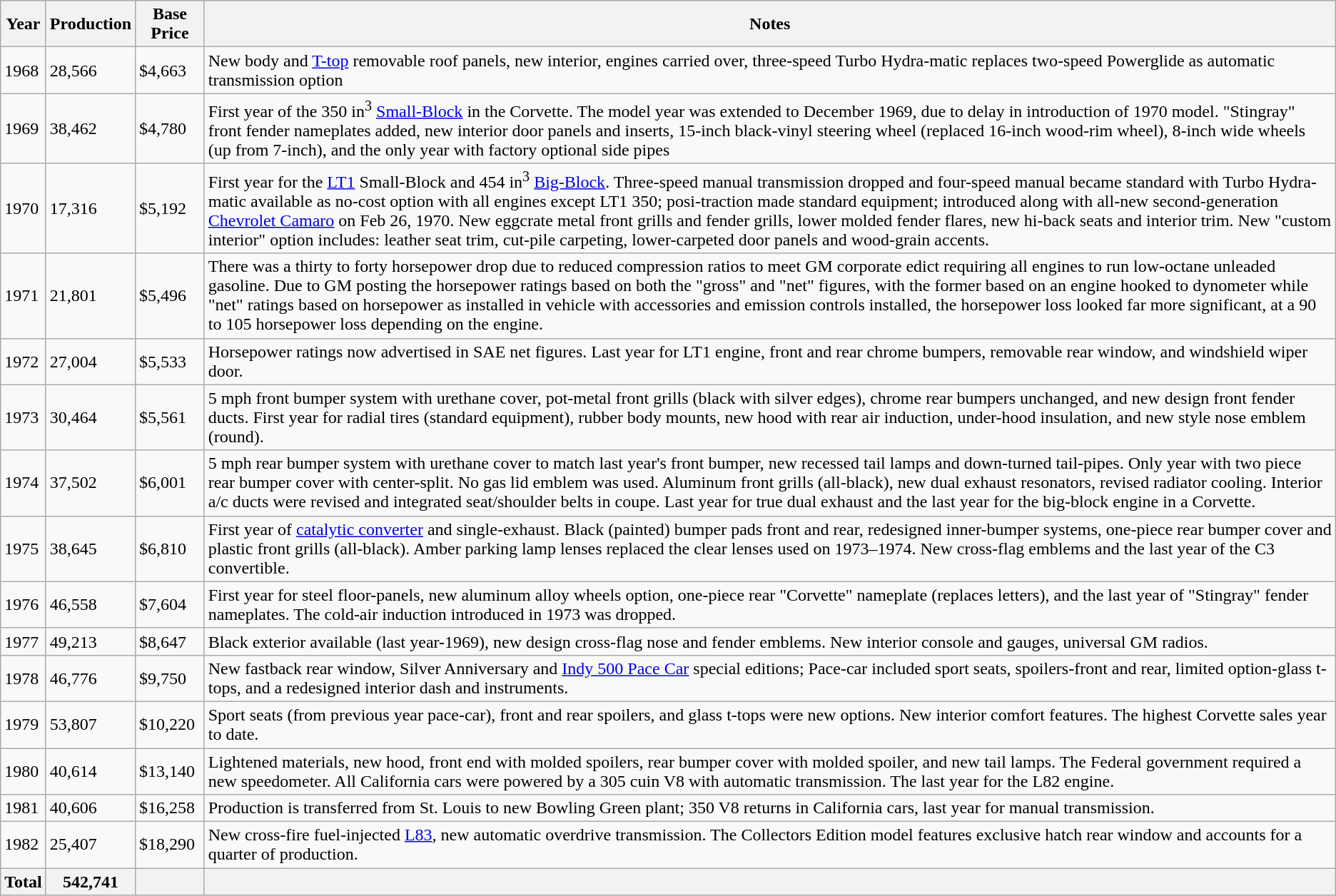<table class="wikitable defaultcenter col4left">
<tr>
<th>Year</th>
<th>Production</th>
<th>Base Price</th>
<th>Notes</th>
</tr>
<tr>
<td>1968</td>
<td>28,566</td>
<td>$4,663</td>
<td>New body and <a href='#'>T-top</a> removable roof panels, new interior, engines carried over, three-speed Turbo Hydra-matic replaces two-speed Powerglide as automatic transmission option</td>
</tr>
<tr>
<td>1969</td>
<td>38,462</td>
<td>$4,780</td>
<td>First year of the 350 in<sup>3</sup> <a href='#'>Small-Block</a> in the Corvette. The model year was extended to December 1969, due to delay in introduction of 1970 model. "Stingray" front fender nameplates added, new interior door panels and inserts, 15-inch black-vinyl steering wheel (replaced 16-inch wood-rim wheel), 8-inch wide wheels (up from 7-inch), and the only year with factory optional side pipes</td>
</tr>
<tr>
<td>1970</td>
<td>17,316</td>
<td>$5,192</td>
<td>First year for the <a href='#'>LT1</a> Small-Block and 454 in<sup>3</sup> <a href='#'>Big-Block</a>. Three-speed manual transmission dropped and four-speed manual became standard with Turbo Hydra-matic available as no-cost option with all engines except LT1 350; posi-traction made standard equipment; introduced along with all-new second-generation <a href='#'>Chevrolet Camaro</a> on Feb 26, 1970. New eggcrate metal front grills and fender grills, lower molded fender flares, new hi-back seats and interior trim. New "custom interior" option includes: leather seat trim, cut-pile carpeting, lower-carpeted door panels and wood-grain accents.</td>
</tr>
<tr>
<td>1971</td>
<td>21,801</td>
<td>$5,496</td>
<td>There was a thirty to forty horsepower drop due to reduced compression ratios to meet GM corporate edict requiring all engines to run low-octane unleaded gasoline. Due to GM posting the horsepower ratings based on both the "gross" and "net" figures, with the former based on an engine hooked to dynometer while "net" ratings based on horsepower as installed in vehicle with accessories and emission controls installed, the horsepower loss looked far more significant, at a 90 to 105 horsepower loss depending on the engine.</td>
</tr>
<tr>
<td>1972</td>
<td>27,004</td>
<td>$5,533</td>
<td>Horsepower ratings now advertised in SAE net figures. Last year for LT1 engine, front and rear chrome bumpers, removable rear window, and windshield wiper door.</td>
</tr>
<tr>
<td>1973</td>
<td>30,464</td>
<td>$5,561</td>
<td>5 mph front bumper system with urethane cover, pot-metal front grills (black with silver edges), chrome rear bumpers unchanged, and new design front fender ducts. First year for radial tires (standard equipment), rubber body mounts, new hood with rear air induction, under-hood insulation, and new style nose emblem (round).</td>
</tr>
<tr>
<td>1974</td>
<td>37,502</td>
<td>$6,001</td>
<td>5 mph rear bumper system with urethane cover to match last year's front bumper, new recessed tail lamps and down-turned tail-pipes. Only year with two piece rear bumper cover with center-split. No gas lid emblem was used. Aluminum front grills (all-black), new dual exhaust resonators, revised radiator cooling. Interior a/c ducts were revised and integrated seat/shoulder belts in coupe. Last year for true dual exhaust and the last year for the big-block engine in a Corvette.</td>
</tr>
<tr>
<td>1975</td>
<td>38,645</td>
<td>$6,810</td>
<td>First year of <a href='#'>catalytic converter</a> and single-exhaust. Black (painted) bumper pads front and rear, redesigned inner-bumper systems, one-piece rear bumper cover and plastic front grills (all-black). Amber parking lamp lenses replaced the clear lenses used on 1973–1974. New cross-flag emblems and the last year of the C3 convertible.</td>
</tr>
<tr>
<td>1976</td>
<td>46,558</td>
<td>$7,604</td>
<td>First year for steel floor-panels, new  aluminum alloy wheels option, one-piece rear "Corvette" nameplate (replaces letters), and the last year of "Stingray" fender nameplates. The cold-air induction introduced in 1973 was dropped.</td>
</tr>
<tr>
<td>1977</td>
<td>49,213</td>
<td>$8,647</td>
<td>Black exterior available (last year-1969), new design cross-flag nose and fender emblems. New interior console and gauges, universal GM radios.</td>
</tr>
<tr>
<td>1978</td>
<td>46,776</td>
<td>$9,750</td>
<td>New fastback rear window, Silver Anniversary and <a href='#'>Indy 500 Pace Car</a> special editions; Pace-car included sport seats, spoilers-front and rear, limited option-glass t-tops, and a redesigned interior dash and instruments.</td>
</tr>
<tr>
<td>1979</td>
<td>53,807</td>
<td>$10,220</td>
<td>Sport seats (from previous year pace-car), front and rear spoilers, and glass t-tops were new options. New interior comfort features. The highest Corvette sales year to date.</td>
</tr>
<tr>
<td>1980</td>
<td>40,614</td>
<td>$13,140</td>
<td>Lightened materials, new hood, front end with molded spoilers, rear bumper cover with molded spoiler, and new tail lamps. The Federal government required a new  speedometer. All California cars were powered by a 305 cuin V8 with automatic transmission. The last year for the L82 engine.</td>
</tr>
<tr>
<td>1981</td>
<td>40,606</td>
<td>$16,258</td>
<td>Production is transferred from St. Louis to new Bowling Green plant; 350 V8 returns in California cars, last year for manual transmission.</td>
</tr>
<tr>
<td>1982</td>
<td>25,407</td>
<td>$18,290</td>
<td>New cross-fire fuel-injected <a href='#'>L83</a>, new automatic overdrive transmission. The Collectors Edition model features exclusive hatch rear window and accounts for a quarter of production.</td>
</tr>
<tr>
<th>Total</th>
<th>542,741</th>
<th></th>
<th></th>
</tr>
</table>
